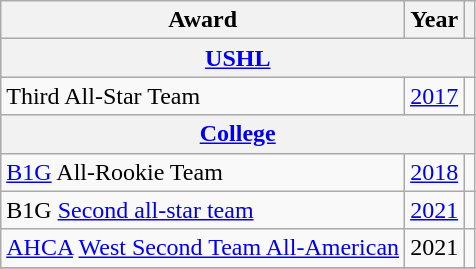<table class="wikitable">
<tr>
<th>Award</th>
<th>Year</th>
<th></th>
</tr>
<tr ALIGN="center" bgcolor="#e0e0e0">
<th colspan="3"><a href='#'>USHL</a></th>
</tr>
<tr>
<td>Third All-Star Team</td>
<td><a href='#'>2017</a></td>
<td></td>
</tr>
<tr ALIGN="center" bgcolor="#e0e0e0">
<th colspan="3"><a href='#'>College</a></th>
</tr>
<tr>
<td><a href='#'>B1G</a> All-Rookie Team</td>
<td><a href='#'>2018</a></td>
<td></td>
</tr>
<tr>
<td>B1G <a href='#'>Second all-star team</a></td>
<td><a href='#'>2021</a></td>
<td></td>
</tr>
<tr>
<td><a href='#'>AHCA</a> <a href='#'>West Second Team All-American</a></td>
<td>2021</td>
<td></td>
</tr>
<tr>
</tr>
</table>
